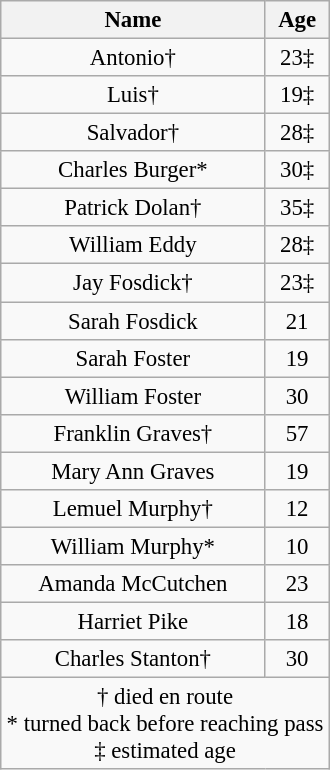<table class="wikitable floatright" style="text-align: center; font-size: 95%; width:220px;">
<tr>
<th scope="col">Name</th>
<th scope="col">Age</th>
</tr>
<tr>
<td>Antonio†</td>
<td>23‡</td>
</tr>
<tr>
<td>Luis†</td>
<td>19‡</td>
</tr>
<tr>
<td>Salvador†</td>
<td>28‡</td>
</tr>
<tr>
<td>Charles Burger*</td>
<td>30‡</td>
</tr>
<tr>
<td>Patrick Dolan†</td>
<td>35‡</td>
</tr>
<tr>
<td>William Eddy</td>
<td>28‡</td>
</tr>
<tr>
<td>Jay Fosdick†</td>
<td>23‡</td>
</tr>
<tr>
<td>Sarah Fosdick</td>
<td>21</td>
</tr>
<tr>
<td>Sarah Foster</td>
<td>19</td>
</tr>
<tr>
<td>William Foster</td>
<td>30</td>
</tr>
<tr>
<td>Franklin Graves†</td>
<td>57</td>
</tr>
<tr>
<td>Mary Ann Graves</td>
<td>19</td>
</tr>
<tr>
<td>Lemuel Murphy†</td>
<td>12</td>
</tr>
<tr>
<td>William Murphy*</td>
<td>10</td>
</tr>
<tr>
<td>Amanda McCutchen</td>
<td>23</td>
</tr>
<tr>
<td>Harriet Pike</td>
<td>18</td>
</tr>
<tr>
<td>Charles Stanton†</td>
<td>30</td>
</tr>
<tr>
<td colspan="2">† died en route <br> * turned back before reaching pass <br> ‡ estimated age</td>
</tr>
</table>
